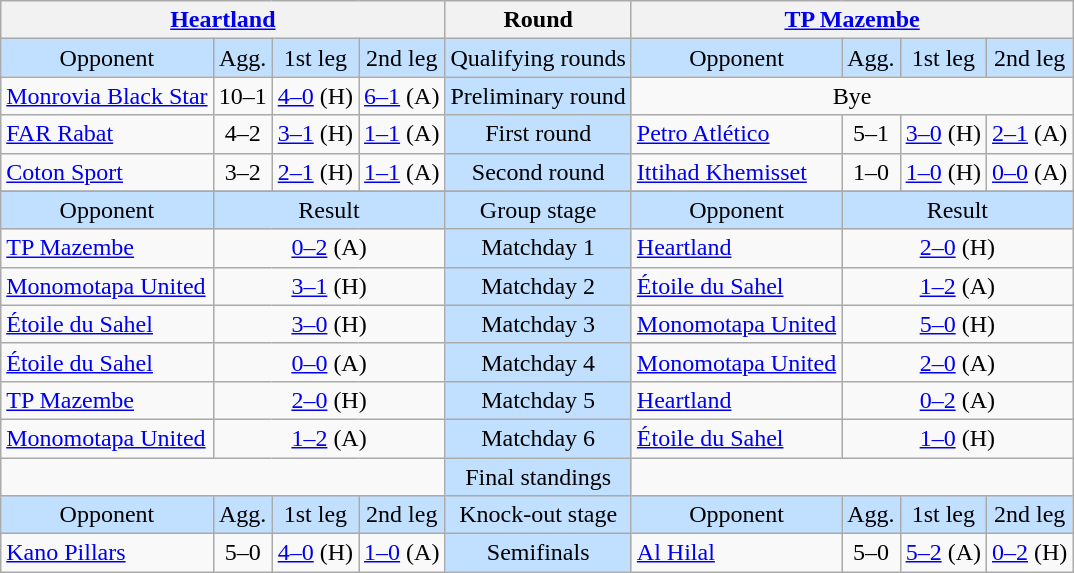<table class="wikitable" style="text-align: center;">
<tr>
<th colspan=4> <a href='#'>Heartland</a></th>
<th>Round</th>
<th colspan=4> <a href='#'>TP Mazembe</a></th>
</tr>
<tr bgcolor=#c1e0ff>
<td>Opponent</td>
<td>Agg.</td>
<td>1st leg</td>
<td>2nd leg</td>
<td>Qualifying rounds</td>
<td>Opponent</td>
<td>Agg.</td>
<td>1st leg</td>
<td>2nd leg</td>
</tr>
<tr>
<td align=left> <a href='#'>Monrovia Black Star</a></td>
<td>10–1</td>
<td><a href='#'>4–0</a> (H)</td>
<td><a href='#'>6–1</a> (A)</td>
<td bgcolor=#c1e0ff>Preliminary round</td>
<td colspan=4>Bye</td>
</tr>
<tr>
<td align=left> <a href='#'>FAR Rabat</a></td>
<td>4–2</td>
<td><a href='#'>3–1</a> (H)</td>
<td><a href='#'>1–1</a> (A)</td>
<td bgcolor=#c1e0ff>First round</td>
<td align=left> <a href='#'>Petro Atlético</a></td>
<td>5–1</td>
<td><a href='#'>3–0</a> (H)</td>
<td><a href='#'>2–1</a> (A)</td>
</tr>
<tr>
<td align=left> <a href='#'>Coton Sport</a></td>
<td>3–2</td>
<td><a href='#'>2–1</a> (H)</td>
<td><a href='#'>1–1</a> (A)</td>
<td bgcolor=#c1e0ff>Second round</td>
<td align=left> <a href='#'>Ittihad Khemisset</a></td>
<td>1–0</td>
<td><a href='#'>1–0</a> (H)</td>
<td><a href='#'>0–0</a> (A)</td>
</tr>
<tr>
</tr>
<tr bgcolor=#c1e0ff>
<td>Opponent</td>
<td colspan=3>Result</td>
<td>Group stage</td>
<td>Opponent</td>
<td colspan=3>Result</td>
</tr>
<tr>
<td align=left> <a href='#'>TP Mazembe</a></td>
<td colspan=3><a href='#'>0–2</a> (A)</td>
<td bgcolor=#c1e0ff>Matchday 1</td>
<td align=left> <a href='#'>Heartland</a></td>
<td colspan=3><a href='#'>2–0</a> (H)</td>
</tr>
<tr>
<td align=left> <a href='#'>Monomotapa United</a></td>
<td colspan=3><a href='#'>3–1</a> (H)</td>
<td bgcolor=#c1e0ff>Matchday 2</td>
<td align=left> <a href='#'>Étoile du Sahel</a></td>
<td colspan=3><a href='#'>1–2</a> (A)</td>
</tr>
<tr>
<td align=left> <a href='#'>Étoile du Sahel</a></td>
<td colspan=3><a href='#'>3–0</a> (H)</td>
<td bgcolor=#c1e0ff>Matchday 3</td>
<td align=left> <a href='#'>Monomotapa United</a></td>
<td colspan=3><a href='#'>5–0</a> (H)</td>
</tr>
<tr>
<td align=left> <a href='#'>Étoile du Sahel</a></td>
<td colspan=3><a href='#'>0–0</a> (A)</td>
<td bgcolor=#c1e0ff>Matchday 4</td>
<td align=left> <a href='#'>Monomotapa United</a></td>
<td colspan=3><a href='#'>2–0</a> (A)</td>
</tr>
<tr>
<td align=left> <a href='#'>TP Mazembe</a></td>
<td colspan=3><a href='#'>2–0</a> (H)</td>
<td bgcolor=#c1e0ff>Matchday 5</td>
<td align=left> <a href='#'>Heartland</a></td>
<td colspan=3><a href='#'>0–2</a> (A)</td>
</tr>
<tr>
<td align=left> <a href='#'>Monomotapa United</a></td>
<td colspan=3><a href='#'>1–2</a> (A)</td>
<td bgcolor=#c1e0ff>Matchday 6</td>
<td align=left> <a href='#'>Étoile du Sahel</a></td>
<td colspan=3><a href='#'>1–0</a> (H)</td>
</tr>
<tr>
<td colspan=4 align=center valign=top><br></td>
<td bgcolor=#c1e0ff>Final standings</td>
<td colspan=4 align=center valign=top><br></td>
</tr>
<tr bgcolor=#c1e0ff>
<td>Opponent</td>
<td>Agg.</td>
<td>1st leg</td>
<td>2nd leg</td>
<td>Knock-out stage</td>
<td>Opponent</td>
<td>Agg.</td>
<td>1st leg</td>
<td>2nd leg</td>
</tr>
<tr>
<td align=left> <a href='#'>Kano Pillars</a></td>
<td>5–0</td>
<td><a href='#'>4–0</a> (H)</td>
<td><a href='#'>1–0</a> (A)</td>
<td bgcolor=#c1e0ff>Semifinals</td>
<td align=left> <a href='#'>Al Hilal</a></td>
<td>5–0</td>
<td><a href='#'>5–2</a> (A)</td>
<td><a href='#'>0–2</a> (H)</td>
</tr>
</table>
